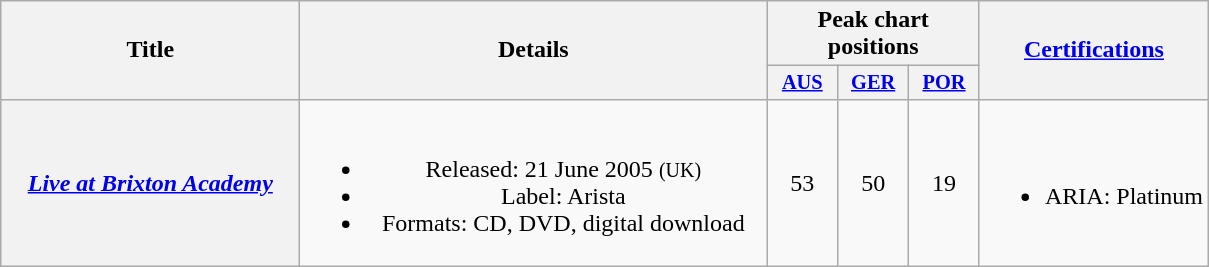<table class="wikitable plainrowheaders" style="text-align:center;" border="1">
<tr>
<th scope="col" rowspan="2" style="width:12em;">Title</th>
<th scope="col" rowspan="2" style="width:19em;">Details</th>
<th scope="col" colspan="3">Peak chart positions</th>
<th scope="col" rowspan="2"><a href='#'>Certifications</a></th>
</tr>
<tr>
<th scope="col" style="width:3em;font-size:85%;"><a href='#'>AUS</a><br></th>
<th scope="col" style="width:3em;font-size:85%;"><a href='#'>GER</a><br></th>
<th scope="col" style="width:3em;font-size:85%;"><a href='#'>POR</a><br></th>
</tr>
<tr>
<th scope="row"><em><a href='#'>Live at Brixton Academy</a></em></th>
<td><br><ul><li>Released: 21 June 2005 <small>(UK)</small></li><li>Label: Arista</li><li>Formats: CD, DVD, digital download</li></ul></td>
<td>53</td>
<td>50</td>
<td>19</td>
<td><br><ul><li>ARIA: Platinum</li></ul></td>
</tr>
</table>
